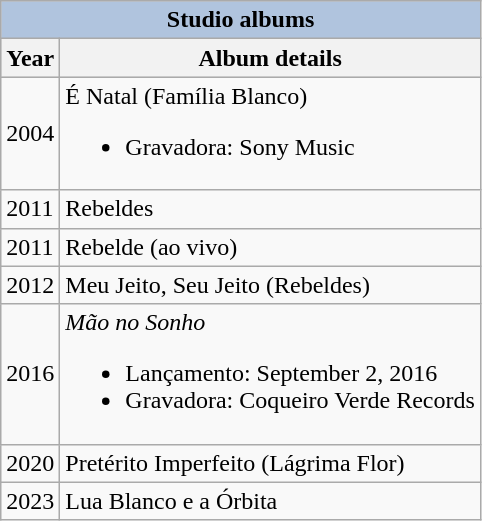<table class="wikitable">
<tr style="text-align:center; background:#ccc;">
<th colspan="5" style="background: LightSteelBlue;">Studio albums</th>
</tr>
<tr style="text-align:center; background:#ccc;">
<th>Year</th>
<th>Album details</th>
</tr>
<tr>
<td>2004</td>
<td>É Natal (Família Blanco)<br><ul><li>Gravadora: Sony Music</li></ul></td>
</tr>
<tr>
<td>2011</td>
<td>Rebeldes</td>
</tr>
<tr>
<td>2011</td>
<td>Rebelde (ao vivo)</td>
</tr>
<tr>
<td>2012</td>
<td>Meu Jeito, Seu Jeito (Rebeldes)</td>
</tr>
<tr>
<td>2016</td>
<td><em>Mão no Sonho</em><br><ul><li>Lançamento: September 2, 2016</li><li>Gravadora: Coqueiro Verde Records</li></ul></td>
</tr>
<tr>
<td>2020</td>
<td>Pretérito Imperfeito (Lágrima Flor)</td>
</tr>
<tr>
<td>2023</td>
<td>Lua Blanco e a Órbita</td>
</tr>
</table>
